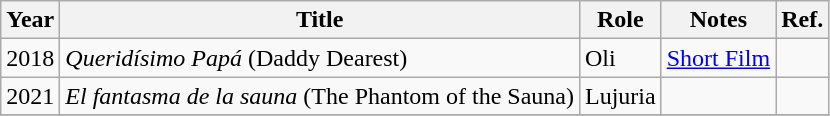<table class="wikitable">
<tr>
<th>Year</th>
<th>Title</th>
<th>Role</th>
<th>Notes</th>
<th>Ref.</th>
</tr>
<tr>
<td>2018</td>
<td><em>Queridísimo Papá</em> (Daddy Dearest)</td>
<td>Oli</td>
<td><a href='#'>Short Film</a></td>
<td align=center></td>
</tr>
<tr>
<td>2021</td>
<td><em>El fantasma de la sauna</em> (The Phantom of the Sauna)</td>
<td>Lujuria</td>
<td></td>
<td align=center></td>
</tr>
<tr>
</tr>
</table>
